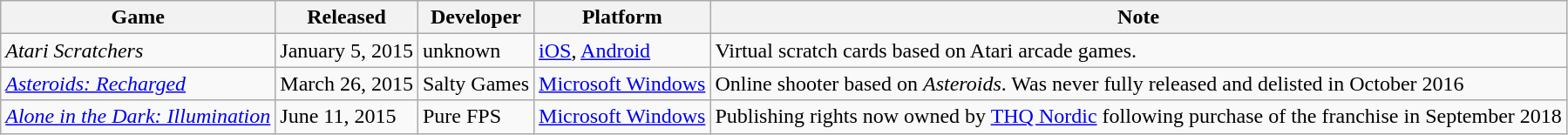<table class="wikitable sortable">
<tr>
<th>Game</th>
<th>Released</th>
<th>Developer</th>
<th>Platform</th>
<th>Note</th>
</tr>
<tr>
<td><em>Atari Scratchers</em></td>
<td>January 5, 2015</td>
<td>unknown</td>
<td><a href='#'>iOS</a>, <a href='#'>Android</a></td>
<td>Virtual scratch cards based on Atari arcade games.</td>
</tr>
<tr>
<td><em><a href='#'>Asteroids: Recharged</a></em></td>
<td>March 26, 2015</td>
<td>Salty Games</td>
<td><a href='#'>Microsoft Windows</a></td>
<td>Online shooter based on <em>Asteroids</em>. Was never fully released and delisted in October 2016</td>
</tr>
<tr>
<td><em><a href='#'>Alone in the Dark: Illumination</a></em></td>
<td>June 11, 2015</td>
<td>Pure FPS</td>
<td><a href='#'>Microsoft Windows</a></td>
<td>Publishing rights now owned by <a href='#'>THQ Nordic</a> following purchase of the franchise in September 2018</td>
</tr>
</table>
